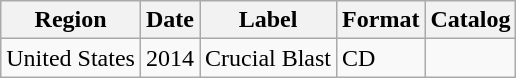<table class="wikitable">
<tr>
<th>Region</th>
<th>Date</th>
<th>Label</th>
<th>Format</th>
<th>Catalog</th>
</tr>
<tr>
<td>United States</td>
<td>2014</td>
<td>Crucial Blast</td>
<td>CD</td>
<td></td>
</tr>
</table>
